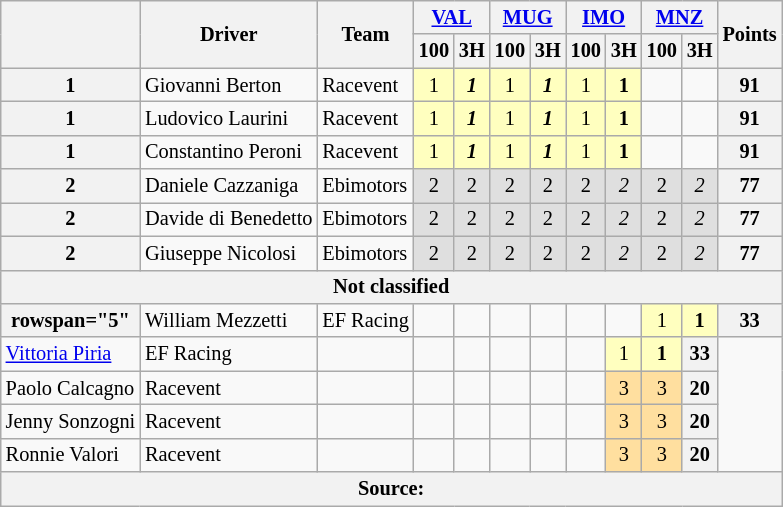<table class="wikitable" style="font-size:85%; vertical-align:top; text-align:center">
<tr>
<th rowspan="2"></th>
<th rowspan="2">Driver</th>
<th rowspan="2">Team</th>
<th colspan="2"><a href='#'>VAL</a><br></th>
<th colspan="2"><a href='#'>MUG</a><br></th>
<th colspan="2"><a href='#'>IMO</a><br></th>
<th colspan="2"><a href='#'>MNZ</a><br></th>
<th rowspan="2">Points</th>
</tr>
<tr>
<th>100</th>
<th>3H</th>
<th>100</th>
<th>3H</th>
<th>100</th>
<th>3H</th>
<th>100</th>
<th>3H</th>
</tr>
<tr>
<th>1</th>
<td style="text-align:left"> Giovanni Berton</td>
<td style="text-align:left"> Racevent</td>
<td style="background:#FFFFBF">1</td>
<td style="background:#FFFFBF"><strong><em>1</em></strong></td>
<td style="background:#FFFFBF">1</td>
<td style="background:#FFFFBF"><strong><em>1</em></strong></td>
<td style="background:#FFFFBF">1</td>
<td style="background:#FFFFBF"><strong>1</strong></td>
<td style="background:#"></td>
<td style="background:#"></td>
<th>91</th>
</tr>
<tr>
<th>1</th>
<td style="text-align:left"> Ludovico Laurini</td>
<td style="text-align:left"> Racevent</td>
<td style="background:#FFFFBF">1</td>
<td style="background:#FFFFBF"><strong><em>1</em></strong></td>
<td style="background:#FFFFBF">1</td>
<td style="background:#FFFFBF"><strong><em>1</em></strong></td>
<td style="background:#FFFFBF">1</td>
<td style="background:#FFFFBF"><strong>1</strong></td>
<td style="background:#"></td>
<td style="background:#"></td>
<th>91</th>
</tr>
<tr>
<th>1</th>
<td style="text-align:left"> Constantino Peroni</td>
<td style="text-align:left"> Racevent</td>
<td style="background:#FFFFBF">1</td>
<td style="background:#FFFFBF"><strong><em>1</em></strong></td>
<td style="background:#FFFFBF">1</td>
<td style="background:#FFFFBF"><strong><em>1</em></strong></td>
<td style="background:#FFFFBF">1</td>
<td style="background:#FFFFBF"><strong>1</strong></td>
<td style="background:#"></td>
<td style="background:#"></td>
<th>91</th>
</tr>
<tr>
<th>2</th>
<td style="text-align:left"> Daniele Cazzaniga</td>
<td style="text-align:left"> Ebimotors</td>
<td style="background:#DFDFDF">2</td>
<td style="background:#DFDFDF">2</td>
<td style="background:#DFDFDF">2</td>
<td style="background:#DFDFDF">2</td>
<td style="background:#DFDFDF">2</td>
<td style="background:#DFDFDF"><em>2</em></td>
<td style="background:#DFDFDF">2</td>
<td style="background:#DFDFDF"><em>2</em></td>
<th>77</th>
</tr>
<tr>
<th>2</th>
<td style="text-align:left"> Davide di Benedetto</td>
<td style="text-align:left"> Ebimotors</td>
<td style="background:#DFDFDF">2</td>
<td style="background:#DFDFDF">2</td>
<td style="background:#DFDFDF">2</td>
<td style="background:#DFDFDF">2</td>
<td style="background:#DFDFDF">2</td>
<td style="background:#DFDFDF"><em>2</em></td>
<td style="background:#DFDFDF">2</td>
<td style="background:#DFDFDF"><em>2</em></td>
<th>77</th>
</tr>
<tr>
<th>2</th>
<td style="text-align:left"> Giuseppe Nicolosi</td>
<td style="text-align:left"> Ebimotors</td>
<td style="background:#DFDFDF">2</td>
<td style="background:#DFDFDF">2</td>
<td style="background:#DFDFDF">2</td>
<td style="background:#DFDFDF">2</td>
<td style="background:#DFDFDF">2</td>
<td style="background:#DFDFDF"><em>2</em></td>
<td style="background:#DFDFDF">2</td>
<td style="background:#DFDFDF"><em>2</em></td>
<th>77</th>
</tr>
<tr>
<th colspan="12">Not classified</th>
</tr>
<tr>
<th>rowspan="5" </th>
<td style="text-align:left"> William Mezzetti</td>
<td style="text-align:left"> EF Racing</td>
<td style="background:#"></td>
<td style="background:#"></td>
<td style="background:#"></td>
<td style="background:#"></td>
<td style="background:#"></td>
<td style="background:#"></td>
<td style="background:#FFFFBF">1</td>
<td style="background:#FFFFBF"><strong>1</strong></td>
<th>33</th>
</tr>
<tr>
<td style="text-align:left"> <a href='#'>Vittoria Piria</a></td>
<td style="text-align:left"> EF Racing</td>
<td style="background:#"></td>
<td style="background:#"></td>
<td style="background:#"></td>
<td style="background:#"></td>
<td style="background:#"></td>
<td style="background:#"></td>
<td style="background:#FFFFBF">1</td>
<td style="background:#FFFFBF"><strong>1</strong></td>
<th>33</th>
</tr>
<tr>
<td style="text-align:left"> Paolo Calcagno</td>
<td style="text-align:left"> Racevent</td>
<td style="background:#"></td>
<td style="background:#"></td>
<td style="background:#"></td>
<td style="background:#"></td>
<td style="background:#"></td>
<td style="background:#"></td>
<td style="background:#FFDF9F">3</td>
<td style="background:#FFDF9F">3</td>
<th>20</th>
</tr>
<tr>
<td style="text-align:left"> Jenny Sonzogni</td>
<td style="text-align:left"> Racevent</td>
<td style="background:#"></td>
<td style="background:#"></td>
<td style="background:#"></td>
<td style="background:#"></td>
<td style="background:#"></td>
<td style="background:#"></td>
<td style="background:#FFDF9F">3</td>
<td style="background:#FFDF9F">3</td>
<th>20</th>
</tr>
<tr>
<td style="text-align:left"> Ronnie Valori</td>
<td style="text-align:left"> Racevent</td>
<td style="background:#"></td>
<td style="background:#"></td>
<td style="background:#"></td>
<td style="background:#"></td>
<td style="background:#"></td>
<td style="background:#"></td>
<td style="background:#FFDF9F">3</td>
<td style="background:#FFDF9F">3</td>
<th>20</th>
</tr>
<tr>
<th colspan="12">Source:</th>
</tr>
</table>
